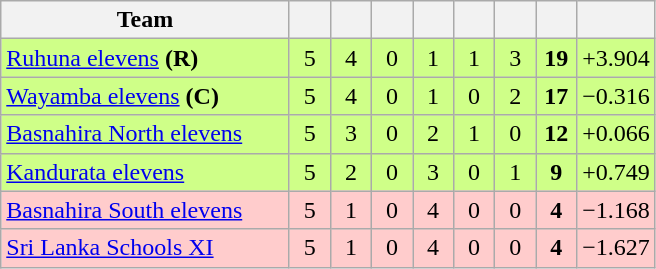<table class="wikitable" style="text-align:center;">
<tr>
<th width=185>Team</th>
<th width=20></th>
<th width=20></th>
<th width=20></th>
<th width=20></th>
<th width=20></th>
<th width=20></th>
<th width=20></th>
<th width=20></th>
</tr>
<tr style="background:#cfff88;">
<td style="text-align:left;"><a href='#'>Ruhuna elevens</a> <strong>(R)</strong></td>
<td>5</td>
<td>4</td>
<td>0</td>
<td>1</td>
<td>1</td>
<td>3</td>
<td><strong>19</strong></td>
<td>+3.904</td>
</tr>
<tr style="background:#cfff88;">
<td style="text-align:left;"><a href='#'>Wayamba elevens</a> <strong>(C)</strong></td>
<td>5</td>
<td>4</td>
<td>0</td>
<td>1</td>
<td>0</td>
<td>2</td>
<td><strong>17</strong></td>
<td>−0.316</td>
</tr>
<tr style="background:#cfff88;">
<td style="text-align:left;"><a href='#'>Basnahira North elevens</a></td>
<td>5</td>
<td>3</td>
<td>0</td>
<td>2</td>
<td>1</td>
<td>0</td>
<td><strong>12</strong></td>
<td>+0.066</td>
</tr>
<tr style="background:#cfff88;">
<td style="text-align:left;"><a href='#'>Kandurata elevens</a></td>
<td>5</td>
<td>2</td>
<td>0</td>
<td>3</td>
<td>0</td>
<td>1</td>
<td><strong>9</strong></td>
<td>+0.749</td>
</tr>
<tr style="background:#fcc;">
<td style="text-align:left;"><a href='#'>Basnahira South elevens</a></td>
<td>5</td>
<td>1</td>
<td>0</td>
<td>4</td>
<td>0</td>
<td>0</td>
<td><strong>4</strong></td>
<td>−1.168</td>
</tr>
<tr style="background:#fcc;">
<td style="text-align:left;"><a href='#'>Sri Lanka Schools XI</a></td>
<td>5</td>
<td>1</td>
<td>0</td>
<td>4</td>
<td>0</td>
<td>0</td>
<td><strong>4</strong></td>
<td>−1.627</td>
</tr>
</table>
